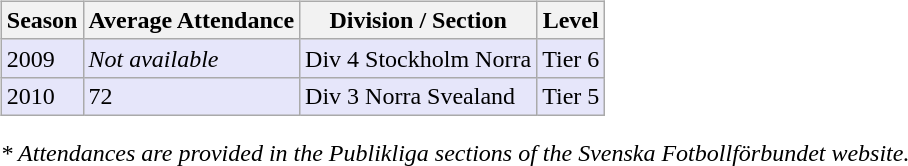<table>
<tr>
<td valign="top" width=0%><br><table class="wikitable">
<tr style="background:#f0f6fa;">
<th><strong>Season</strong></th>
<th><strong>Average Attendance</strong></th>
<th><strong>Division / Section</strong></th>
<th><strong>Level</strong></th>
</tr>
<tr>
<td style="background:#E6E6FA;">2009</td>
<td style="background:#E6E6FA;"><em>Not available</em></td>
<td style="background:#E6E6FA;">Div 4 Stockholm Norra</td>
<td style="background:#E6E6FA;">Tier 6</td>
</tr>
<tr>
<td style="background:#E6E6FA;">2010</td>
<td style="background:#E6E6FA;">72</td>
<td style="background:#E6E6FA;">Div 3 Norra Svealand</td>
<td style="background:#E6E6FA;">Tier 5</td>
</tr>
</table>
<em>* Attendances are provided in the Publikliga sections of the Svenska Fotbollförbundet website.</em></td>
</tr>
</table>
